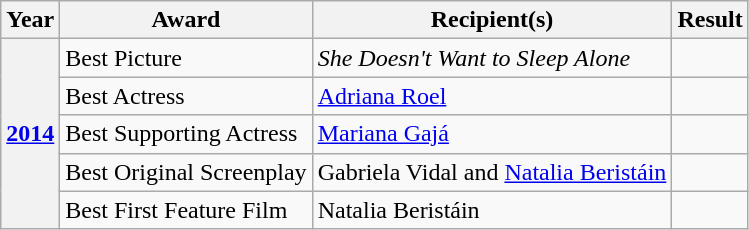<table class="wikitable">
<tr>
<th scope="col">Year</th>
<th scope="col">Award</th>
<th scope="col">Recipient(s)</th>
<th scope="col">Result</th>
</tr>
<tr>
<th rowspan="5" scope="row"><a href='#'>2014</a></th>
<td>Best Picture</td>
<td><em>She Doesn't Want to Sleep Alone</em></td>
<td></td>
</tr>
<tr>
<td>Best Actress</td>
<td><a href='#'>Adriana Roel</a></td>
<td></td>
</tr>
<tr>
<td>Best Supporting Actress</td>
<td><a href='#'>Mariana Gajá</a></td>
<td></td>
</tr>
<tr>
<td>Best Original Screenplay</td>
<td>Gabriela Vidal and <a href='#'>Natalia Beristáin</a></td>
<td></td>
</tr>
<tr>
<td>Best First Feature Film</td>
<td>Natalia Beristáin</td>
<td></td>
</tr>
</table>
